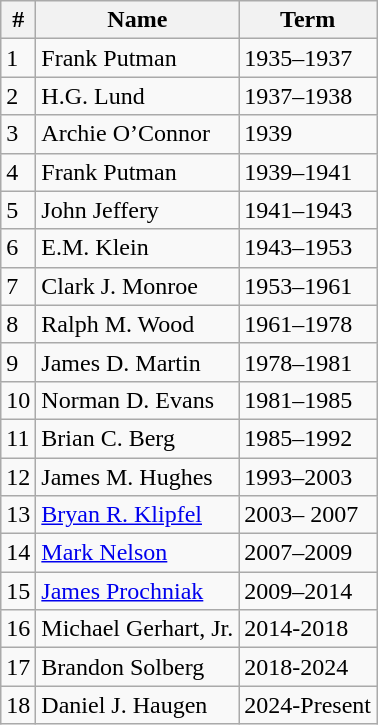<table class=wikitable>
<tr>
<th>#</th>
<th>Name</th>
<th>Term</th>
</tr>
<tr>
<td>1</td>
<td>Frank Putman</td>
<td>1935–1937</td>
</tr>
<tr>
<td>2</td>
<td>H.G. Lund</td>
<td>1937–1938</td>
</tr>
<tr>
<td>3</td>
<td>Archie O’Connor</td>
<td>1939</td>
</tr>
<tr>
<td>4</td>
<td>Frank Putman</td>
<td>1939–1941</td>
</tr>
<tr>
<td>5</td>
<td>John Jeffery</td>
<td>1941–1943</td>
</tr>
<tr>
<td>6</td>
<td>E.M. Klein</td>
<td>1943–1953</td>
</tr>
<tr>
<td>7</td>
<td>Clark J. Monroe</td>
<td>1953–1961</td>
</tr>
<tr>
<td>8</td>
<td>Ralph M. Wood</td>
<td>1961–1978</td>
</tr>
<tr>
<td>9</td>
<td>James D. Martin</td>
<td>1978–1981</td>
</tr>
<tr>
<td>10</td>
<td>Norman D. Evans</td>
<td>1981–1985</td>
</tr>
<tr>
<td>11</td>
<td>Brian C. Berg</td>
<td>1985–1992</td>
</tr>
<tr>
<td>12</td>
<td>James M. Hughes</td>
<td>1993–2003</td>
</tr>
<tr>
<td>13</td>
<td><a href='#'>Bryan R. Klipfel</a></td>
<td>2003– 2007</td>
</tr>
<tr>
<td>14</td>
<td><a href='#'>Mark Nelson</a></td>
<td>2007–2009</td>
</tr>
<tr>
<td>15</td>
<td><a href='#'>James Prochniak</a></td>
<td>2009–2014</td>
</tr>
<tr>
<td>16</td>
<td>Michael Gerhart, Jr.</td>
<td>2014-2018</td>
</tr>
<tr>
<td>17</td>
<td>Brandon Solberg</td>
<td>2018-2024</td>
</tr>
<tr>
<td>18</td>
<td>Daniel J. Haugen</td>
<td>2024-Present</td>
</tr>
</table>
